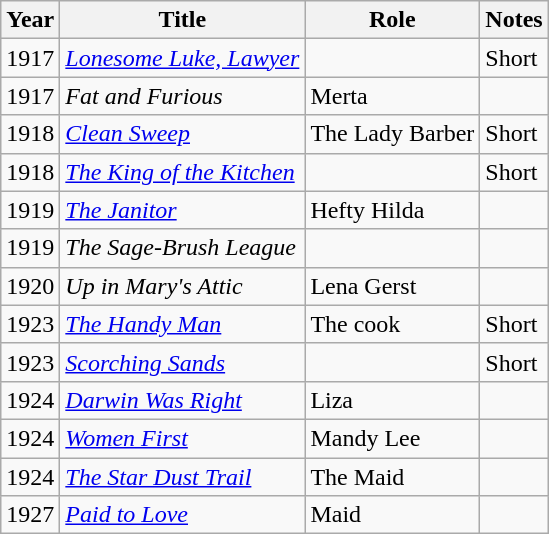<table class="wikitable">
<tr>
<th>Year</th>
<th>Title</th>
<th>Role</th>
<th>Notes</th>
</tr>
<tr>
<td>1917</td>
<td><em><a href='#'>Lonesome Luke, Lawyer</a></em></td>
<td></td>
<td>Short</td>
</tr>
<tr>
<td>1917</td>
<td><em>Fat and Furious</em></td>
<td>Merta</td>
<td></td>
</tr>
<tr>
<td>1918</td>
<td><em><a href='#'>Clean Sweep</a></em></td>
<td>The Lady Barber</td>
<td>Short</td>
</tr>
<tr>
<td>1918</td>
<td><em><a href='#'>The King of the Kitchen</a></em></td>
<td></td>
<td>Short</td>
</tr>
<tr>
<td>1919</td>
<td><em><a href='#'>The Janitor</a></em></td>
<td>Hefty Hilda</td>
<td></td>
</tr>
<tr>
<td>1919</td>
<td><em>The Sage-Brush League</em></td>
<td></td>
<td></td>
</tr>
<tr>
<td>1920</td>
<td><em>Up in Mary's Attic</em></td>
<td>Lena Gerst</td>
<td></td>
</tr>
<tr>
<td>1923</td>
<td><em><a href='#'>The Handy Man</a></em></td>
<td>The cook</td>
<td>Short</td>
</tr>
<tr>
<td>1923</td>
<td><em><a href='#'>Scorching Sands</a></em></td>
<td></td>
<td>Short</td>
</tr>
<tr>
<td>1924</td>
<td><em><a href='#'>Darwin Was Right</a></em></td>
<td>Liza</td>
<td></td>
</tr>
<tr>
<td>1924</td>
<td><em><a href='#'>Women First</a></em></td>
<td>Mandy Lee</td>
<td></td>
</tr>
<tr>
<td>1924</td>
<td><em><a href='#'>The Star Dust Trail</a></em></td>
<td>The Maid</td>
<td></td>
</tr>
<tr>
<td>1927</td>
<td><em><a href='#'>Paid to Love</a></em></td>
<td>Maid</td>
<td></td>
</tr>
</table>
